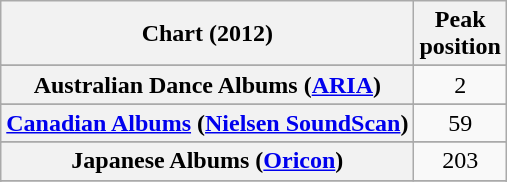<table class="wikitable sortable plainrowheaders" style="text-align:center">
<tr>
<th scope="col">Chart (2012)</th>
<th scope="col">Peak<br>position</th>
</tr>
<tr>
</tr>
<tr>
<th scope="row">Australian Dance Albums (<a href='#'>ARIA</a>)</th>
<td>2</td>
</tr>
<tr>
</tr>
<tr>
</tr>
<tr>
</tr>
<tr>
<th scope="row"><a href='#'>Canadian Albums</a> (<a href='#'>Nielsen SoundScan</a>)</th>
<td>59</td>
</tr>
<tr>
</tr>
<tr>
</tr>
<tr>
</tr>
<tr>
</tr>
<tr>
</tr>
<tr>
</tr>
<tr>
<th scope="row">Japanese Albums (<a href='#'>Oricon</a>)</th>
<td>203</td>
</tr>
<tr>
</tr>
<tr>
</tr>
<tr>
</tr>
<tr>
</tr>
<tr>
</tr>
<tr>
</tr>
<tr>
</tr>
<tr>
</tr>
<tr>
</tr>
<tr>
</tr>
<tr>
</tr>
<tr>
</tr>
</table>
